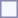<table style="border:1px solid #8888aa; background-color:#f7f8ff; padding:5px; font-size:95%; margin: 0px 12px 12px 0px;">
<tr style="background:#ccc;">
</tr>
<tr style="background:#ccc;">
</tr>
</table>
